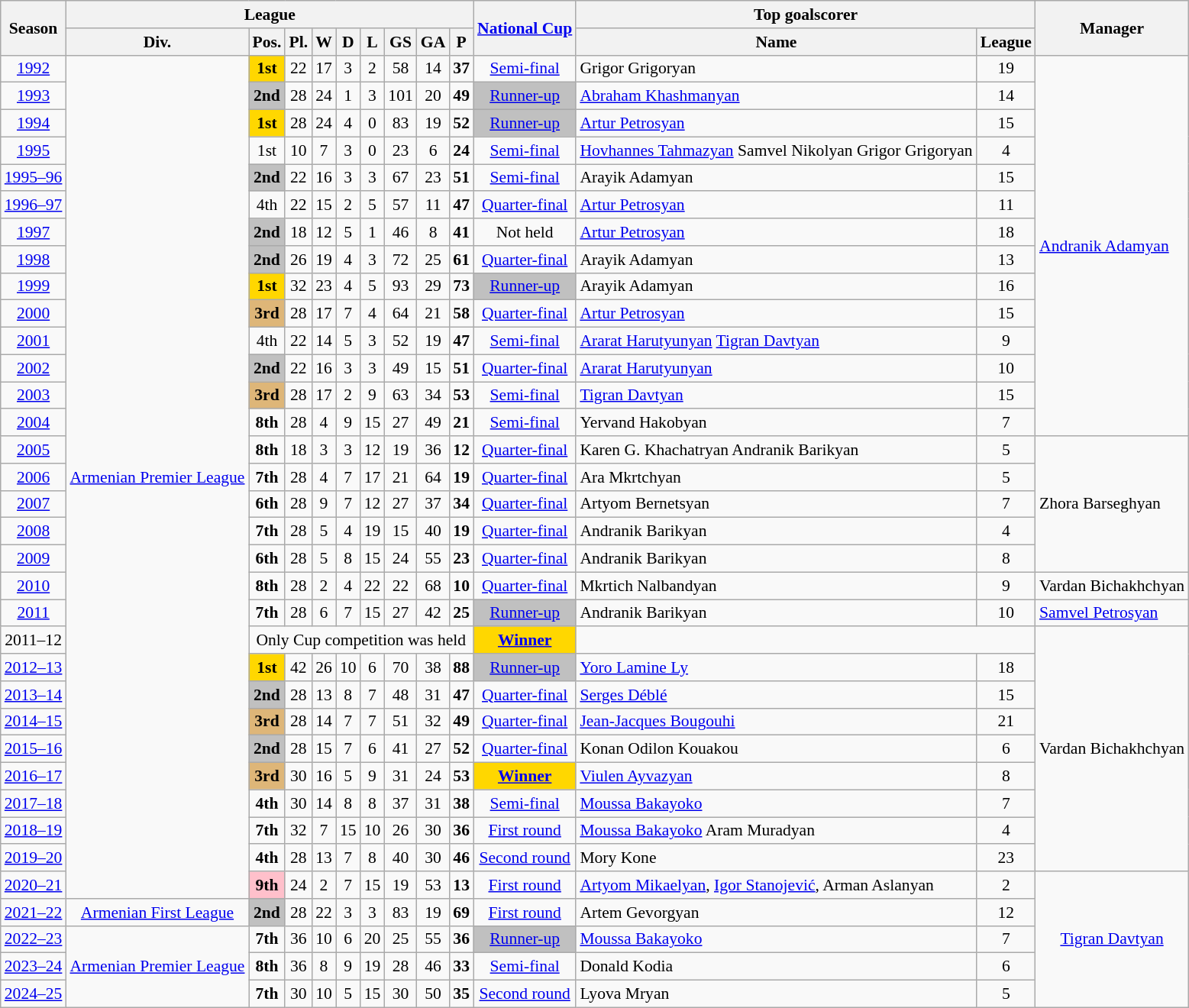<table class="wikitable mw-collapsible mw-collapsed" style="font-size:90%; text-align:center">
<tr style="background:#efefef;">
<th rowspan="2">Season</th>
<th colspan="9">League</th>
<th rowspan="2"><a href='#'>National Cup</a></th>
<th colspan="2">Top goalscorer</th>
<th rowspan="2">Manager</th>
</tr>
<tr>
<th>Div.</th>
<th>Pos.</th>
<th>Pl.</th>
<th>W</th>
<th>D</th>
<th>L</th>
<th>GS</th>
<th>GA</th>
<th>P</th>
<th>Name</th>
<th>League</th>
</tr>
<tr>
<td><a href='#'>1992</a></td>
<td rowspan="31"><a href='#'>Armenian Premier League</a></td>
<td style=background:gold;"><strong>1st</strong></td>
<td>22</td>
<td>17</td>
<td>3</td>
<td>2</td>
<td>58</td>
<td>14</td>
<td><strong>37</strong></td>
<td><a href='#'>Semi-final</a></td>
<td style="text-align: left;"> Grigor Grigoryan</td>
<td>19</td>
<td rowspan="14" style="text-align: left;"> <a href='#'>Andranik Adamyan</a></td>
</tr>
<tr>
<td><a href='#'>1993</a></td>
<td style=background:silver;"><strong>2nd</strong></td>
<td>28</td>
<td>24</td>
<td>1</td>
<td>3</td>
<td>101</td>
<td>20</td>
<td><strong>49</strong></td>
<td style="background:silver;"><a href='#'>Runner-up</a></td>
<td style="text-align: left;"> <a href='#'>Abraham Khashmanyan</a></td>
<td>14</td>
</tr>
<tr>
<td><a href='#'>1994</a></td>
<td style=background:gold;"><strong>1st</strong></td>
<td>28</td>
<td>24</td>
<td>4</td>
<td>0</td>
<td>83</td>
<td>19</td>
<td><strong>52</strong></td>
<td style="background:silver;"><a href='#'>Runner-up</a></td>
<td style="text-align: left;"> <a href='#'>Artur Petrosyan</a></td>
<td>15</td>
</tr>
<tr>
<td><a href='#'>1995</a></td>
<td>1st</td>
<td>10</td>
<td>7</td>
<td>3</td>
<td>0</td>
<td>23</td>
<td>6</td>
<td><strong>24</strong></td>
<td><a href='#'>Semi-final</a></td>
<td style="text-align: left;"> <a href='#'>Hovhannes Tahmazyan</a>  Samvel Nikolyan  Grigor Grigoryan</td>
<td>4</td>
</tr>
<tr>
<td><a href='#'>1995–96</a></td>
<td style=background:silver;"><strong>2nd</strong></td>
<td>22</td>
<td>16</td>
<td>3</td>
<td>3</td>
<td>67</td>
<td>23</td>
<td><strong>51</strong></td>
<td><a href='#'>Semi-final</a></td>
<td style="text-align: left;"> Arayik Adamyan</td>
<td>15</td>
</tr>
<tr>
<td><a href='#'>1996–97</a></td>
<td>4th</td>
<td>22</td>
<td>15</td>
<td>2</td>
<td>5</td>
<td>57</td>
<td>11</td>
<td><strong>47</strong></td>
<td><a href='#'>Quarter-final</a></td>
<td style="text-align: left;"> <a href='#'>Artur Petrosyan</a></td>
<td>11</td>
</tr>
<tr>
<td><a href='#'>1997</a></td>
<td style=background:silver;"><strong>2nd</strong></td>
<td>18</td>
<td>12</td>
<td>5</td>
<td>1</td>
<td>46</td>
<td>8</td>
<td><strong>41</strong></td>
<td>Not held</td>
<td style="text-align: left;"> <a href='#'>Artur Petrosyan</a></td>
<td>18</td>
</tr>
<tr>
<td><a href='#'>1998</a></td>
<td style=background:silver;"><strong>2nd</strong></td>
<td>26</td>
<td>19</td>
<td>4</td>
<td>3</td>
<td>72</td>
<td>25</td>
<td><strong>61</strong></td>
<td><a href='#'>Quarter-final</a></td>
<td style="text-align: left;"> Arayik Adamyan</td>
<td>13</td>
</tr>
<tr>
<td><a href='#'>1999</a></td>
<td style=background:gold;"><strong>1st</strong></td>
<td>32</td>
<td>23</td>
<td>4</td>
<td>5</td>
<td>93</td>
<td>29</td>
<td><strong>73</strong></td>
<td style="background:silver;"><a href='#'>Runner-up</a></td>
<td style="text-align: left;"> Arayik Adamyan</td>
<td>16</td>
</tr>
<tr>
<td><a href='#'>2000</a></td>
<td style=background:#deb678;><strong>3rd</strong></td>
<td>28</td>
<td>17</td>
<td>7</td>
<td>4</td>
<td>64</td>
<td>21</td>
<td><strong>58</strong></td>
<td><a href='#'>Quarter-final</a></td>
<td style="text-align: left;"> <a href='#'>Artur Petrosyan</a></td>
<td>15</td>
</tr>
<tr>
<td><a href='#'>2001</a></td>
<td>4th</td>
<td>22</td>
<td>14</td>
<td>5</td>
<td>3</td>
<td>52</td>
<td>19</td>
<td><strong>47</strong></td>
<td><a href='#'>Semi-final</a></td>
<td style="text-align: left;"> <a href='#'>Ararat Harutyunyan</a>  <a href='#'>Tigran Davtyan</a></td>
<td>9</td>
</tr>
<tr>
<td><a href='#'>2002</a></td>
<td style=background:silver;"><strong>2nd</strong></td>
<td>22</td>
<td>16</td>
<td>3</td>
<td>3</td>
<td>49</td>
<td>15</td>
<td><strong>51</strong></td>
<td><a href='#'>Quarter-final</a></td>
<td style="text-align: left;"> <a href='#'>Ararat Harutyunyan</a></td>
<td>10</td>
</tr>
<tr>
<td><a href='#'>2003</a></td>
<td style=background:#deb678;><strong>3rd</strong></td>
<td>28</td>
<td>17</td>
<td>2</td>
<td>9</td>
<td>63</td>
<td>34</td>
<td><strong>53</strong></td>
<td><a href='#'>Semi-final</a></td>
<td style="text-align: left;"> <a href='#'>Tigran Davtyan</a></td>
<td>15</td>
</tr>
<tr>
<td><a href='#'>2004</a></td>
<td><strong>8th</strong></td>
<td>28</td>
<td>4</td>
<td>9</td>
<td>15</td>
<td>27</td>
<td>49</td>
<td><strong>21</strong></td>
<td><a href='#'>Semi-final</a></td>
<td style="text-align: left;"> Yervand Hakobyan</td>
<td>7</td>
</tr>
<tr>
<td><a href='#'>2005</a></td>
<td><strong>8th</strong></td>
<td>18</td>
<td>3</td>
<td>3</td>
<td>12</td>
<td>19</td>
<td>36</td>
<td><strong>12</strong></td>
<td><a href='#'>Quarter-final</a></td>
<td style="text-align: left;"> Karen G. Khachatryan  Andranik Barikyan</td>
<td>5</td>
<td rowspan="5" style="text-align: left;"> Zhora Barseghyan</td>
</tr>
<tr>
<td><a href='#'>2006</a></td>
<td><strong>7th</strong></td>
<td>28</td>
<td>4</td>
<td>7</td>
<td>17</td>
<td>21</td>
<td>64</td>
<td><strong>19</strong></td>
<td><a href='#'>Quarter-final</a></td>
<td style="text-align: left;"> Ara Mkrtchyan</td>
<td>5</td>
</tr>
<tr>
<td><a href='#'>2007</a></td>
<td><strong>6th</strong></td>
<td>28</td>
<td>9</td>
<td>7</td>
<td>12</td>
<td>27</td>
<td>37</td>
<td><strong>34</strong></td>
<td><a href='#'>Quarter-final</a></td>
<td style="text-align: left;"> Artyom Bernetsyan</td>
<td>7</td>
</tr>
<tr>
<td><a href='#'>2008</a></td>
<td><strong>7th</strong></td>
<td>28</td>
<td>5</td>
<td>4</td>
<td>19</td>
<td>15</td>
<td>40</td>
<td><strong>19</strong></td>
<td><a href='#'>Quarter-final</a></td>
<td style="text-align: left;"> Andranik Barikyan</td>
<td>4</td>
</tr>
<tr>
<td><a href='#'>2009</a></td>
<td><strong>6th</strong></td>
<td>28</td>
<td>5</td>
<td>8</td>
<td>15</td>
<td>24</td>
<td>55</td>
<td><strong>23</strong></td>
<td><a href='#'>Quarter-final</a></td>
<td style="text-align: left;"> Andranik Barikyan</td>
<td>8</td>
</tr>
<tr>
<td><a href='#'>2010</a></td>
<td><strong>8th</strong></td>
<td>28</td>
<td>2</td>
<td>4</td>
<td>22</td>
<td>22</td>
<td>68</td>
<td><strong>10</strong></td>
<td><a href='#'>Quarter-final</a></td>
<td style="text-align: left;"> Mkrtich Nalbandyan</td>
<td>9</td>
<td style="text-align: left;"> Vardan Bichakhchyan</td>
</tr>
<tr>
<td><a href='#'>2011</a></td>
<td><strong>7th</strong></td>
<td>28</td>
<td>6</td>
<td>7</td>
<td>15</td>
<td>27</td>
<td>42</td>
<td><strong>25</strong></td>
<td style=background:silver;"><a href='#'>Runner-up</a></td>
<td style="text-align: left;"> Andranik Barikyan</td>
<td>10</td>
<td style="text-align: left;"> <a href='#'>Samvel Petrosyan</a></td>
</tr>
<tr>
<td>2011–12</td>
<td colspan="8">Only Cup competition was held</td>
<td style=background:gold;"><strong><a href='#'>Winner</a></strong></td>
<td colspan="2"></td>
<td rowspan="9" style="text-align: left;"> Vardan Bichakhchyan</td>
</tr>
<tr>
<td><a href='#'>2012–13</a></td>
<td style=background:gold;"><strong>1st</strong></td>
<td>42</td>
<td>26</td>
<td>10</td>
<td>6</td>
<td>70</td>
<td>38</td>
<td><strong>88</strong></td>
<td style="background:silver;"><a href='#'>Runner-up</a></td>
<td style="text-align: left;"> <a href='#'>Yoro Lamine Ly</a></td>
<td>18</td>
</tr>
<tr>
<td><a href='#'>2013–14</a></td>
<td style=background:silver;"><strong>2nd</strong></td>
<td>28</td>
<td>13</td>
<td>8</td>
<td>7</td>
<td>48</td>
<td>31</td>
<td><strong>47</strong></td>
<td><a href='#'>Quarter-final</a></td>
<td style="text-align: left;"> <a href='#'>Serges Déblé</a></td>
<td>15</td>
</tr>
<tr>
<td><a href='#'>2014–15</a></td>
<td style=background:#deb678;><strong>3rd</strong></td>
<td>28</td>
<td>14</td>
<td>7</td>
<td>7</td>
<td>51</td>
<td>32</td>
<td><strong>49</strong></td>
<td><a href='#'>Quarter-final</a></td>
<td style="text-align: left;"> <a href='#'>Jean-Jacques Bougouhi</a></td>
<td>21</td>
</tr>
<tr>
<td><a href='#'>2015–16</a></td>
<td style=background:silver;"><strong>2nd</strong></td>
<td>28</td>
<td>15</td>
<td>7</td>
<td>6</td>
<td>41</td>
<td>27</td>
<td><strong>52</strong></td>
<td><a href='#'>Quarter-final</a></td>
<td style="text-align: left;"> Konan Odilon Kouakou</td>
<td>6</td>
</tr>
<tr>
<td><a href='#'>2016–17</a></td>
<td style=background:#deb678;><strong>3rd</strong></td>
<td>30</td>
<td>16</td>
<td>5</td>
<td>9</td>
<td>31</td>
<td>24</td>
<td><strong>53</strong></td>
<td style=background:gold;"><strong><a href='#'>Winner</a></strong></td>
<td style="text-align: left;"> <a href='#'>Viulen Ayvazyan</a></td>
<td>8</td>
</tr>
<tr>
<td><a href='#'>2017–18</a></td>
<td><strong>4th</strong></td>
<td>30</td>
<td>14</td>
<td>8</td>
<td>8</td>
<td>37</td>
<td>31</td>
<td><strong>38</strong></td>
<td><a href='#'>Semi-final</a></td>
<td style="text-align: left;"> <a href='#'>Moussa Bakayoko</a></td>
<td>7</td>
</tr>
<tr>
<td><a href='#'>2018–19</a></td>
<td><strong>7th</strong></td>
<td>32</td>
<td>7</td>
<td>15</td>
<td>10</td>
<td>26</td>
<td>30</td>
<td><strong>36</strong></td>
<td><a href='#'>First round</a></td>
<td style="text-align: left;"> <a href='#'>Moussa Bakayoko</a>  Aram Muradyan</td>
<td>4</td>
</tr>
<tr>
<td><a href='#'>2019–20</a></td>
<td><strong>4th</strong></td>
<td>28</td>
<td>13</td>
<td>7</td>
<td>8</td>
<td>40</td>
<td>30</td>
<td><strong>46</strong></td>
<td><a href='#'>Second round</a></td>
<td style="text-align: left;"> Mory Kone</td>
<td>23</td>
</tr>
<tr>
<td><a href='#'>2020–21</a></td>
<td style=background:pink;"><strong>9th</strong></td>
<td>24</td>
<td>2</td>
<td>7</td>
<td>15</td>
<td>19</td>
<td>53</td>
<td><strong>13</strong></td>
<td><a href='#'>First round</a></td>
<td style="text-align: left;"> <a href='#'>Artyom Mikaelyan</a>,  <a href='#'>Igor Stanojević</a>,  Arman Aslanyan</td>
<td>2</td>
<td rowspan="5"> <a href='#'>Tigran Davtyan</a></td>
</tr>
<tr>
<td><a href='#'>2021–22</a></td>
<td><a href='#'>Armenian First League</a></td>
<td style=background:silver;"><strong>2nd</strong></td>
<td>28</td>
<td>22</td>
<td>3</td>
<td>3</td>
<td>83</td>
<td>19</td>
<td><strong>69</strong></td>
<td><a href='#'>First round</a></td>
<td style="text-align: left;"> Artem Gevorgyan</td>
<td>12</td>
</tr>
<tr>
<td><a href='#'>2022–23</a></td>
<td rowspan="3"><a href='#'>Armenian Premier League</a></td>
<td><strong>7th</strong></td>
<td>36</td>
<td>10</td>
<td>6</td>
<td>20</td>
<td>25</td>
<td>55</td>
<td><strong>36</strong></td>
<td style=background:silver;"><a href='#'>Runner-up</a></td>
<td style="text-align: left;"> <a href='#'>Moussa Bakayoko</a></td>
<td>7</td>
</tr>
<tr>
<td><a href='#'>2023–24</a></td>
<td><strong>8th</strong></td>
<td>36</td>
<td>8</td>
<td>9</td>
<td>19</td>
<td>28</td>
<td>46</td>
<td><strong>33</strong></td>
<td><a href='#'>Semi-final</a></td>
<td style="text-align: left;"> Donald Kodia</td>
<td>6</td>
</tr>
<tr>
<td><a href='#'>2024–25</a></td>
<td><strong>7th</strong></td>
<td>30</td>
<td>10</td>
<td>5</td>
<td>15</td>
<td>30</td>
<td>50</td>
<td><strong>35</strong></td>
<td><a href='#'>Second round</a></td>
<td style="text-align: left;"> Lyova Mryan</td>
<td>5</td>
</tr>
</table>
